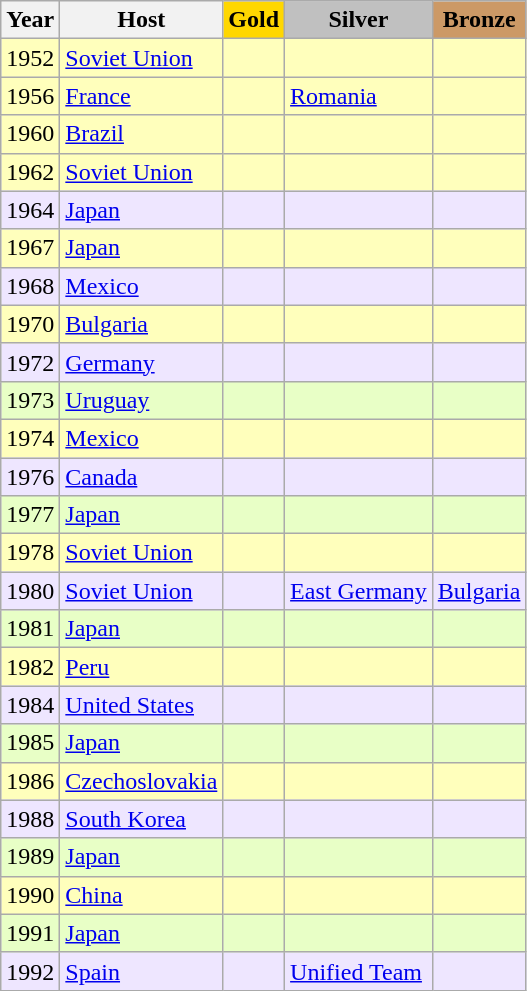<table class="wikitable">
<tr>
<th>Year</th>
<th>Host</th>
<th style="background: #ffd700">Gold</th>
<th style="background: #c0c0c0">Silver</th>
<th style="background: #cc9966">Bronze</th>
</tr>
<tr style="background: #FFFFBC">
<td>1952</td>
<td><a href='#'>Soviet Union</a></td>
<td></td>
<td></td>
<td></td>
</tr>
<tr style="background: #FFFFBC">
<td>1956</td>
<td><a href='#'>France</a></td>
<td></td>
<td> <a href='#'>Romania</a></td>
<td></td>
</tr>
<tr style="background: #FFFFBC">
<td>1960</td>
<td><a href='#'>Brazil</a></td>
<td></td>
<td></td>
<td></td>
</tr>
<tr style="background: #FFFFBC">
<td>1962</td>
<td><a href='#'>Soviet Union</a></td>
<td></td>
<td></td>
<td></td>
</tr>
<tr style="background: #EEE6FF">
<td>1964</td>
<td><a href='#'>Japan</a></td>
<td></td>
<td></td>
<td></td>
</tr>
<tr style="background: #FFFFBC">
<td>1967</td>
<td><a href='#'>Japan</a></td>
<td></td>
<td></td>
<td></td>
</tr>
<tr style="background: #EEE6FF">
<td>1968</td>
<td><a href='#'>Mexico</a></td>
<td></td>
<td></td>
<td></td>
</tr>
<tr style="background: #FFFFBC">
<td>1970</td>
<td><a href='#'>Bulgaria</a></td>
<td></td>
<td></td>
<td></td>
</tr>
<tr style="background: #EEE6FF">
<td>1972</td>
<td><a href='#'>Germany</a></td>
<td></td>
<td></td>
<td></td>
</tr>
<tr style="background: #E8FFC6">
<td>1973</td>
<td><a href='#'>Uruguay</a></td>
<td></td>
<td></td>
<td></td>
</tr>
<tr style="background: #FFFFBC">
<td>1974</td>
<td><a href='#'>Mexico</a></td>
<td></td>
<td></td>
<td></td>
</tr>
<tr style="background: #EEE6FF">
<td>1976</td>
<td><a href='#'>Canada</a></td>
<td></td>
<td></td>
<td></td>
</tr>
<tr style="background: #E8FFC6">
<td>1977</td>
<td><a href='#'>Japan</a></td>
<td></td>
<td></td>
<td></td>
</tr>
<tr style="background: #FFFFBC">
<td>1978</td>
<td><a href='#'>Soviet Union</a></td>
<td></td>
<td></td>
<td></td>
</tr>
<tr style="background: #EEE6FF">
<td>1980</td>
<td><a href='#'>Soviet Union</a></td>
<td></td>
<td> <a href='#'>East Germany</a></td>
<td> <a href='#'>Bulgaria</a></td>
</tr>
<tr style="background: #E8FFC6">
<td>1981</td>
<td><a href='#'>Japan</a></td>
<td></td>
<td></td>
<td></td>
</tr>
<tr style="background: #FFFFBC">
<td>1982</td>
<td><a href='#'>Peru</a></td>
<td></td>
<td></td>
<td></td>
</tr>
<tr style="background: #EEE6FF">
<td>1984</td>
<td><a href='#'>United States</a></td>
<td></td>
<td></td>
<td></td>
</tr>
<tr style="background: #E8FFC6">
<td>1985</td>
<td><a href='#'>Japan</a></td>
<td></td>
<td></td>
<td></td>
</tr>
<tr style="background: #FFFFBC">
<td>1986</td>
<td><a href='#'>Czechoslovakia</a></td>
<td></td>
<td></td>
<td></td>
</tr>
<tr style="background: #EEE6FF">
<td>1988</td>
<td><a href='#'>South Korea</a></td>
<td></td>
<td></td>
<td></td>
</tr>
<tr style="background: #E8FFC6">
<td>1989</td>
<td><a href='#'>Japan</a></td>
<td></td>
<td></td>
<td></td>
</tr>
<tr style="background: #FFFFBC">
<td>1990</td>
<td><a href='#'>China</a></td>
<td></td>
<td></td>
<td></td>
</tr>
<tr style="background: #E8FFC6">
<td>1991</td>
<td><a href='#'>Japan</a></td>
<td></td>
<td></td>
<td></td>
</tr>
<tr style="background: #EEE6FF">
<td>1992</td>
<td><a href='#'>Spain</a></td>
<td></td>
<td> <a href='#'>Unified Team</a></td>
<td></td>
</tr>
</table>
